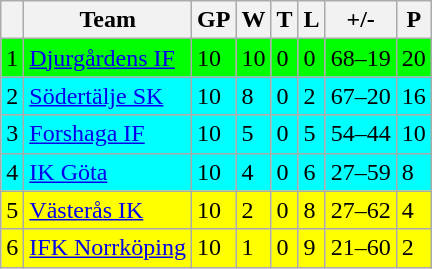<table class="wikitable">
<tr>
<th></th>
<th>Team</th>
<th>GP</th>
<th>W</th>
<th>T</th>
<th>L</th>
<th>+/-</th>
<th>P</th>
</tr>
<tr style="background:#00FF00">
<td>1</td>
<td><a href='#'>Djurgårdens IF</a></td>
<td>10</td>
<td>10</td>
<td>0</td>
<td>0</td>
<td>68–19</td>
<td>20</td>
</tr>
<tr style="background:#00FFFF">
<td>2</td>
<td><a href='#'>Södertälje SK</a></td>
<td>10</td>
<td>8</td>
<td>0</td>
<td>2</td>
<td>67–20</td>
<td>16</td>
</tr>
<tr style="background:#00FFFF">
<td>3</td>
<td><a href='#'>Forshaga IF</a></td>
<td>10</td>
<td>5</td>
<td>0</td>
<td>5</td>
<td>54–44</td>
<td>10</td>
</tr>
<tr style="background:#00FFFF">
<td>4</td>
<td><a href='#'>IK Göta</a></td>
<td>10</td>
<td>4</td>
<td>0</td>
<td>6</td>
<td>27–59</td>
<td>8</td>
</tr>
<tr style="background:#FFFF00">
<td>5</td>
<td><a href='#'>Västerås IK</a></td>
<td>10</td>
<td>2</td>
<td>0</td>
<td>8</td>
<td>27–62</td>
<td>4</td>
</tr>
<tr style="background:#FFFF00">
<td>6</td>
<td><a href='#'>IFK Norrköping</a></td>
<td>10</td>
<td>1</td>
<td>0</td>
<td>9</td>
<td>21–60</td>
<td>2</td>
</tr>
</table>
